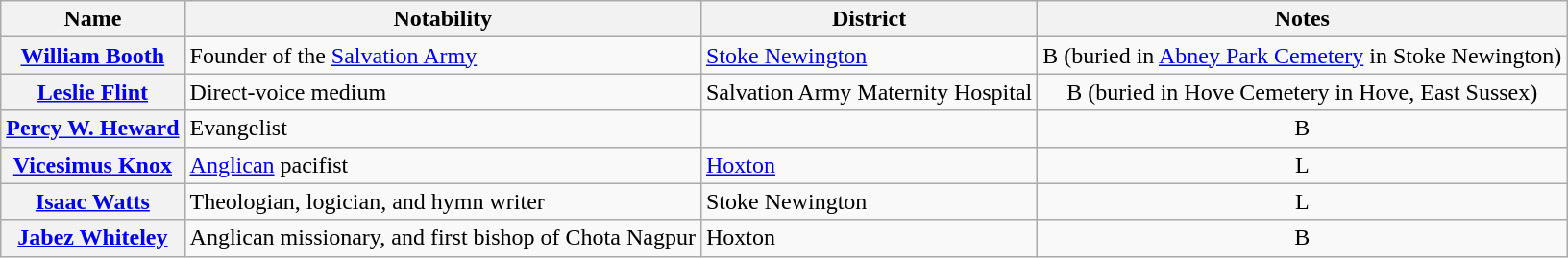<table class="wikitable plainrowheaders sortable">
<tr>
<th scope="col">Name</th>
<th scope="col">Notability</th>
<th scope="col">District</th>
<th scope="col">Notes</th>
</tr>
<tr>
<th scope="row"><a href='#'>William Booth</a></th>
<td>Founder of the <a href='#'>Salvation Army</a></td>
<td><a href='#'>Stoke Newington</a></td>
<td style="text-align:center;">B (buried in <a href='#'>Abney Park Cemetery</a> in Stoke Newington)</td>
</tr>
<tr>
<th scope="row"><a href='#'>Leslie Flint</a></th>
<td>Direct-voice medium</td>
<td>Salvation Army Maternity Hospital</td>
<td style="text-align:center;">B (buried in Hove Cemetery in Hove, East Sussex)</td>
</tr>
<tr>
<th scope="row"><a href='#'>Percy W. Heward</a></th>
<td>Evangelist</td>
<td></td>
<td style="text-align:center;">B</td>
</tr>
<tr>
<th scope="row"><a href='#'>Vicesimus Knox</a></th>
<td><a href='#'>Anglican</a> pacifist</td>
<td><a href='#'>Hoxton</a></td>
<td style="text-align:center;">L</td>
</tr>
<tr>
<th scope="row"><a href='#'>Isaac Watts</a></th>
<td>Theologian, logician, and hymn writer</td>
<td>Stoke Newington</td>
<td style="text-align:center;">L</td>
</tr>
<tr>
<th scope="row"><a href='#'>Jabez Whiteley</a></th>
<td>Anglican missionary, and first bishop of Chota Nagpur</td>
<td>Hoxton</td>
<td style="text-align:center;">B</td>
</tr>
</table>
